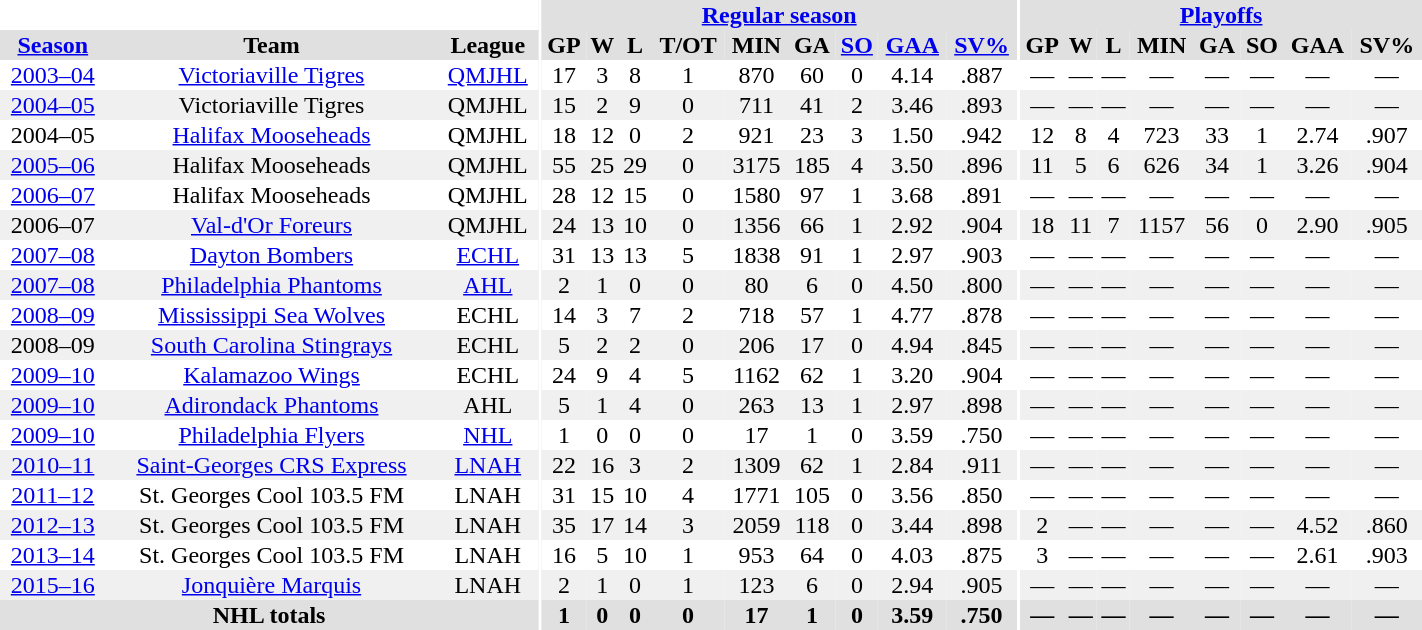<table border="0" cellpadding="1" cellspacing="0" ID="Table3" style="text-align:center; width:75%">
<tr style="background:#e0e0e0;">
<th colspan="3" style="background:#fff;"></th>
<th rowspan="99" style="background:#fff;"></th>
<th colspan="9" style="background:#e0e0e0;"><a href='#'>Regular season</a></th>
<th rowspan="99" style="background:#fff;"></th>
<th colspan="8" style="background:#e0e0e0;"><a href='#'>Playoffs</a></th>
</tr>
<tr bgcolor="#e0e0e0">
<th><a href='#'>Season</a></th>
<th>Team</th>
<th>League</th>
<th>GP</th>
<th>W</th>
<th>L</th>
<th>T/OT</th>
<th>MIN</th>
<th>GA</th>
<th><a href='#'>SO</a></th>
<th><a href='#'>GAA</a></th>
<th><a href='#'>SV%</a></th>
<th>GP</th>
<th>W</th>
<th>L</th>
<th>MIN</th>
<th>GA</th>
<th>SO</th>
<th>GAA</th>
<th>SV%</th>
</tr>
<tr>
<td><a href='#'>2003–04</a></td>
<td><a href='#'>Victoriaville Tigres</a></td>
<td><a href='#'>QMJHL</a></td>
<td>17</td>
<td>3</td>
<td>8</td>
<td>1</td>
<td>870</td>
<td>60</td>
<td>0</td>
<td>4.14</td>
<td>.887</td>
<td>—</td>
<td>—</td>
<td>—</td>
<td>—</td>
<td>—</td>
<td>—</td>
<td>—</td>
<td>—</td>
</tr>
<tr bgcolor="#f0f0f0">
<td><a href='#'>2004–05</a></td>
<td>Victoriaville Tigres</td>
<td>QMJHL</td>
<td>15</td>
<td>2</td>
<td>9</td>
<td>0</td>
<td>711</td>
<td>41</td>
<td>2</td>
<td>3.46</td>
<td>.893</td>
<td>—</td>
<td>—</td>
<td>—</td>
<td>—</td>
<td>—</td>
<td>—</td>
<td>—</td>
<td>—</td>
</tr>
<tr>
<td>2004–05</td>
<td><a href='#'>Halifax Mooseheads</a></td>
<td>QMJHL</td>
<td>18</td>
<td>12</td>
<td>0</td>
<td>2</td>
<td>921</td>
<td>23</td>
<td>3</td>
<td>1.50</td>
<td>.942</td>
<td>12</td>
<td>8</td>
<td>4</td>
<td>723</td>
<td>33</td>
<td>1</td>
<td>2.74</td>
<td>.907</td>
</tr>
<tr bgcolor="#f0f0f0">
<td><a href='#'>2005–06</a></td>
<td>Halifax Mooseheads</td>
<td>QMJHL</td>
<td>55</td>
<td>25</td>
<td>29</td>
<td>0</td>
<td>3175</td>
<td>185</td>
<td>4</td>
<td>3.50</td>
<td>.896</td>
<td>11</td>
<td>5</td>
<td>6</td>
<td>626</td>
<td>34</td>
<td>1</td>
<td>3.26</td>
<td>.904</td>
</tr>
<tr>
<td><a href='#'>2006–07</a></td>
<td>Halifax Mooseheads</td>
<td>QMJHL</td>
<td>28</td>
<td>12</td>
<td>15</td>
<td>0</td>
<td>1580</td>
<td>97</td>
<td>1</td>
<td>3.68</td>
<td>.891</td>
<td>—</td>
<td>—</td>
<td>—</td>
<td>—</td>
<td>—</td>
<td>—</td>
<td>—</td>
<td>—</td>
</tr>
<tr bgcolor="#f0f0f0">
<td>2006–07</td>
<td><a href='#'>Val-d'Or Foreurs</a></td>
<td>QMJHL</td>
<td>24</td>
<td>13</td>
<td>10</td>
<td>0</td>
<td>1356</td>
<td>66</td>
<td>1</td>
<td>2.92</td>
<td>.904</td>
<td>18</td>
<td>11</td>
<td>7</td>
<td>1157</td>
<td>56</td>
<td>0</td>
<td>2.90</td>
<td>.905</td>
</tr>
<tr>
<td><a href='#'>2007–08</a></td>
<td><a href='#'>Dayton Bombers</a></td>
<td><a href='#'>ECHL</a></td>
<td>31</td>
<td>13</td>
<td>13</td>
<td>5</td>
<td>1838</td>
<td>91</td>
<td>1</td>
<td>2.97</td>
<td>.903</td>
<td>—</td>
<td>—</td>
<td>—</td>
<td>—</td>
<td>—</td>
<td>—</td>
<td>—</td>
<td>—</td>
</tr>
<tr bgcolor="#f0f0f0">
<td><a href='#'>2007–08</a></td>
<td><a href='#'>Philadelphia Phantoms</a></td>
<td><a href='#'>AHL</a></td>
<td>2</td>
<td>1</td>
<td>0</td>
<td>0</td>
<td>80</td>
<td>6</td>
<td>0</td>
<td>4.50</td>
<td>.800</td>
<td>—</td>
<td>—</td>
<td>—</td>
<td>—</td>
<td>—</td>
<td>—</td>
<td>—</td>
<td>—</td>
</tr>
<tr>
<td><a href='#'>2008–09</a></td>
<td><a href='#'>Mississippi Sea Wolves</a></td>
<td>ECHL</td>
<td>14</td>
<td>3</td>
<td>7</td>
<td>2</td>
<td>718</td>
<td>57</td>
<td>1</td>
<td>4.77</td>
<td>.878</td>
<td>—</td>
<td>—</td>
<td>—</td>
<td>—</td>
<td>—</td>
<td>—</td>
<td>—</td>
<td>—</td>
</tr>
<tr bgcolor="#f0f0f0">
<td>2008–09</td>
<td><a href='#'>South Carolina Stingrays</a></td>
<td>ECHL</td>
<td>5</td>
<td>2</td>
<td>2</td>
<td>0</td>
<td>206</td>
<td>17</td>
<td>0</td>
<td>4.94</td>
<td>.845</td>
<td>—</td>
<td>—</td>
<td>—</td>
<td>—</td>
<td>—</td>
<td>—</td>
<td>—</td>
<td>—</td>
</tr>
<tr>
<td><a href='#'>2009–10</a></td>
<td><a href='#'>Kalamazoo Wings</a></td>
<td>ECHL</td>
<td>24</td>
<td>9</td>
<td>4</td>
<td>5</td>
<td>1162</td>
<td>62</td>
<td>1</td>
<td>3.20</td>
<td>.904</td>
<td>—</td>
<td>—</td>
<td>—</td>
<td>—</td>
<td>—</td>
<td>—</td>
<td>—</td>
<td>—</td>
</tr>
<tr bgcolor="#f0f0f0">
<td><a href='#'>2009–10</a></td>
<td><a href='#'>Adirondack Phantoms</a></td>
<td>AHL</td>
<td>5</td>
<td>1</td>
<td>4</td>
<td>0</td>
<td>263</td>
<td>13</td>
<td>1</td>
<td>2.97</td>
<td>.898</td>
<td>—</td>
<td>—</td>
<td>—</td>
<td>—</td>
<td>—</td>
<td>—</td>
<td>—</td>
<td>—</td>
</tr>
<tr>
<td><a href='#'>2009–10</a></td>
<td><a href='#'>Philadelphia Flyers</a></td>
<td><a href='#'>NHL</a></td>
<td>1</td>
<td>0</td>
<td>0</td>
<td>0</td>
<td>17</td>
<td>1</td>
<td>0</td>
<td>3.59</td>
<td>.750</td>
<td>—</td>
<td>—</td>
<td>—</td>
<td>—</td>
<td>—</td>
<td>—</td>
<td>—</td>
<td>—</td>
</tr>
<tr bgcolor="#f0f0f0">
<td><a href='#'>2010–11</a></td>
<td><a href='#'>Saint-Georges CRS Express</a></td>
<td><a href='#'>LNAH</a></td>
<td>22</td>
<td>16</td>
<td>3</td>
<td>2</td>
<td>1309</td>
<td>62</td>
<td>1</td>
<td>2.84</td>
<td>.911</td>
<td>—</td>
<td>—</td>
<td>—</td>
<td>—</td>
<td>—</td>
<td>—</td>
<td>—</td>
<td>—</td>
</tr>
<tr>
<td><a href='#'>2011–12</a></td>
<td>St. Georges Cool 103.5 FM</td>
<td>LNAH</td>
<td>31</td>
<td>15</td>
<td>10</td>
<td>4</td>
<td>1771</td>
<td>105</td>
<td>0</td>
<td>3.56</td>
<td>.850</td>
<td>—</td>
<td>—</td>
<td>—</td>
<td>—</td>
<td>—</td>
<td>—</td>
<td>—</td>
<td>—</td>
</tr>
<tr bgcolor="#f0f0f0">
<td><a href='#'>2012–13</a></td>
<td>St. Georges Cool 103.5 FM</td>
<td>LNAH</td>
<td>35</td>
<td>17</td>
<td>14</td>
<td>3</td>
<td>2059</td>
<td>118</td>
<td>0</td>
<td>3.44</td>
<td>.898</td>
<td>2</td>
<td>—</td>
<td>—</td>
<td>—</td>
<td>—</td>
<td>—</td>
<td>4.52</td>
<td>.860</td>
</tr>
<tr>
<td><a href='#'>2013–14</a></td>
<td>St. Georges Cool 103.5 FM</td>
<td>LNAH</td>
<td>16</td>
<td>5</td>
<td>10</td>
<td>1</td>
<td>953</td>
<td>64</td>
<td>0</td>
<td>4.03</td>
<td>.875</td>
<td>3</td>
<td>—</td>
<td>—</td>
<td>—</td>
<td>—</td>
<td>—</td>
<td>2.61</td>
<td>.903</td>
</tr>
<tr bgcolor="#f0f0f0">
<td><a href='#'>2015–16</a></td>
<td><a href='#'>Jonquière Marquis</a></td>
<td>LNAH</td>
<td>2</td>
<td>1</td>
<td>0</td>
<td>1</td>
<td>123</td>
<td>6</td>
<td>0</td>
<td>2.94</td>
<td>.905</td>
<td>—</td>
<td>—</td>
<td>—</td>
<td>—</td>
<td>—</td>
<td>—</td>
<td>—</td>
<td>—</td>
</tr>
<tr bgcolor="#e0e0e0">
<th colspan="3">NHL totals</th>
<th>1</th>
<th>0</th>
<th>0</th>
<th>0</th>
<th>17</th>
<th>1</th>
<th>0</th>
<th>3.59</th>
<th>.750</th>
<th>—</th>
<th>—</th>
<th>—</th>
<th>—</th>
<th>—</th>
<th>—</th>
<th>—</th>
<th>—</th>
</tr>
</table>
